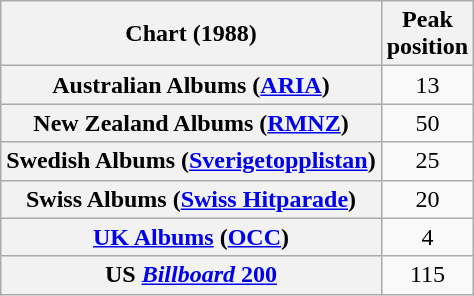<table class="wikitable sortable plainrowheaders">
<tr>
<th scope="col">Chart (1988)</th>
<th scope="col">Peak<br>position</th>
</tr>
<tr>
<th scope="row">Australian Albums (<a href='#'>ARIA</a>)</th>
<td style="text-align:center;">13</td>
</tr>
<tr>
<th scope="row">New Zealand Albums (<a href='#'>RMNZ</a>)</th>
<td style="text-align:center;">50</td>
</tr>
<tr>
<th scope="row">Swedish Albums (<a href='#'>Sverigetopplistan</a>)</th>
<td style="text-align:center;">25</td>
</tr>
<tr>
<th scope="row">Swiss Albums (<a href='#'>Swiss Hitparade</a>)</th>
<td style="text-align:center;">20</td>
</tr>
<tr>
<th scope="row"><a href='#'>UK Albums</a> (<a href='#'>OCC</a>)</th>
<td style="text-align:center;">4</td>
</tr>
<tr>
<th scope="row">US <a href='#'><em>Billboard</em> 200</a></th>
<td style="text-align:center;">115</td>
</tr>
</table>
